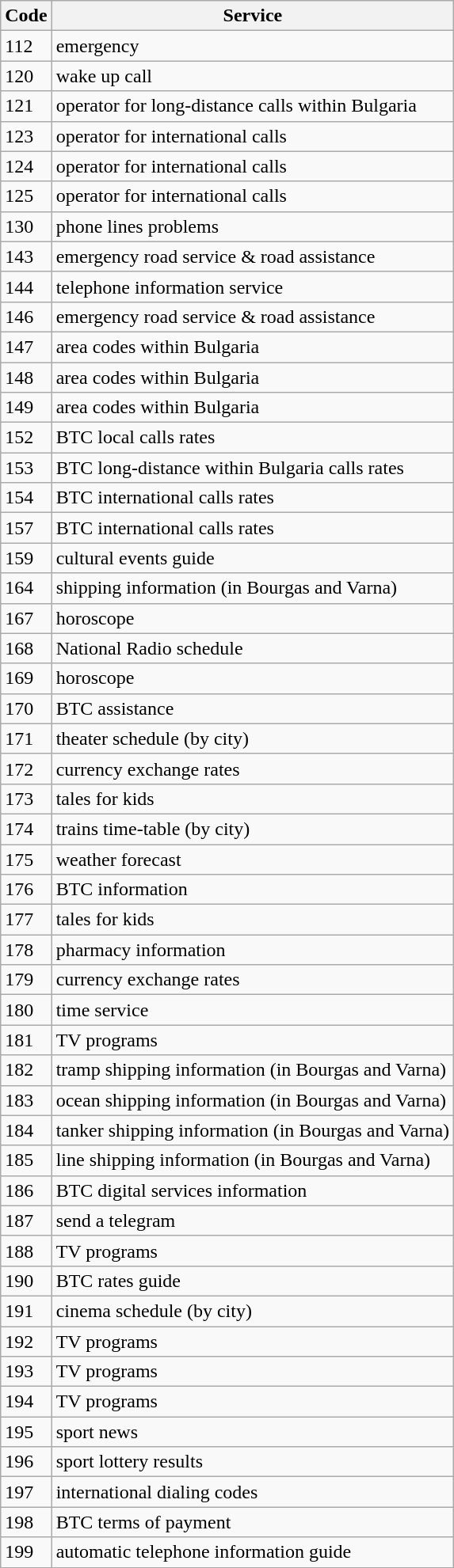<table class="wikitable">
<tr>
<th>Code</th>
<th>Service</th>
</tr>
<tr>
<td>112</td>
<td>emergency</td>
</tr>
<tr>
<td>120</td>
<td>wake up call</td>
</tr>
<tr>
<td>121</td>
<td>operator for long-distance calls within Bulgaria</td>
</tr>
<tr>
<td>123</td>
<td>operator for international calls</td>
</tr>
<tr>
<td>124</td>
<td>operator for international calls</td>
</tr>
<tr>
<td>125</td>
<td>operator for international calls</td>
</tr>
<tr>
<td>130</td>
<td>phone lines problems</td>
</tr>
<tr>
<td>143</td>
<td>emergency road service & road assistance</td>
</tr>
<tr>
<td>144</td>
<td>telephone information service</td>
</tr>
<tr>
<td>146</td>
<td>emergency road service & road assistance</td>
</tr>
<tr>
<td>147</td>
<td>area codes within Bulgaria</td>
</tr>
<tr>
<td>148</td>
<td>area codes within Bulgaria</td>
</tr>
<tr>
<td>149</td>
<td>area codes within Bulgaria</td>
</tr>
<tr>
<td>152</td>
<td>BTC local calls rates</td>
</tr>
<tr>
<td>153</td>
<td>BTC long-distance within Bulgaria calls rates</td>
</tr>
<tr>
<td>154</td>
<td>BTC international calls rates</td>
</tr>
<tr>
<td>157</td>
<td>BTC international calls rates</td>
</tr>
<tr>
<td>159</td>
<td>cultural events guide</td>
</tr>
<tr>
<td>164</td>
<td>shipping information (in Bourgas and Varna)</td>
</tr>
<tr>
<td>167</td>
<td>horoscope</td>
</tr>
<tr>
<td>168</td>
<td>National Radio schedule</td>
</tr>
<tr>
<td>169</td>
<td>horoscope</td>
</tr>
<tr>
<td>170</td>
<td>BTC assistance</td>
</tr>
<tr>
<td>171</td>
<td>theater schedule (by city)</td>
</tr>
<tr>
<td>172</td>
<td>currency exchange rates</td>
</tr>
<tr>
<td>173</td>
<td>tales for kids</td>
</tr>
<tr>
<td>174</td>
<td>trains time-table (by city)</td>
</tr>
<tr>
<td>175</td>
<td>weather forecast</td>
</tr>
<tr>
<td>176</td>
<td>BTC information</td>
</tr>
<tr>
<td>177</td>
<td>tales for kids</td>
</tr>
<tr>
<td>178</td>
<td>pharmacy information</td>
</tr>
<tr>
<td>179</td>
<td>currency exchange rates</td>
</tr>
<tr>
<td>180</td>
<td>time service</td>
</tr>
<tr>
<td>181</td>
<td>TV programs</td>
</tr>
<tr>
<td>182</td>
<td>tramp shipping information (in Bourgas and Varna)</td>
</tr>
<tr>
<td>183</td>
<td>ocean shipping information (in Bourgas and Varna)</td>
</tr>
<tr>
<td>184</td>
<td>tanker shipping information (in Bourgas and Varna)</td>
</tr>
<tr>
<td>185</td>
<td>line shipping information (in Bourgas and Varna)</td>
</tr>
<tr>
<td>186</td>
<td>BTC digital services information</td>
</tr>
<tr>
<td>187</td>
<td>send a telegram</td>
</tr>
<tr>
<td>188</td>
<td>TV programs</td>
</tr>
<tr>
<td>190</td>
<td>BTC rates guide</td>
</tr>
<tr>
<td>191</td>
<td>cinema schedule (by city)</td>
</tr>
<tr>
<td>192</td>
<td>TV programs</td>
</tr>
<tr>
<td>193</td>
<td>TV programs</td>
</tr>
<tr>
<td>194</td>
<td>TV programs</td>
</tr>
<tr>
<td>195</td>
<td>sport news</td>
</tr>
<tr>
<td>196</td>
<td>sport lottery results</td>
</tr>
<tr>
<td>197</td>
<td>international dialing codes</td>
</tr>
<tr>
<td>198</td>
<td>BTC terms of payment</td>
</tr>
<tr>
<td>199</td>
<td>automatic telephone information guide</td>
</tr>
</table>
